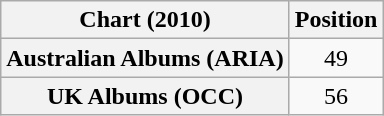<table class="wikitable plainrowheaders">
<tr>
<th scope="col">Chart (2010)</th>
<th scope="col">Position</th>
</tr>
<tr>
<th scope="row">Australian Albums (ARIA)</th>
<td align=center>49</td>
</tr>
<tr>
<th scope="row">UK Albums (OCC)</th>
<td align=center>56</td>
</tr>
</table>
